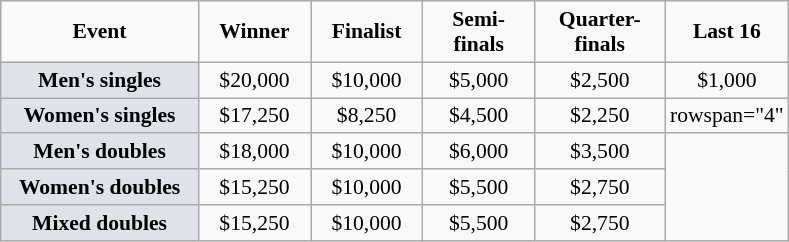<table class="wikitable" style="font-size:90%; text-align:center">
<tr>
<td width="125"><strong>Event</strong></td>
<td width="68"><strong>Winner</strong></td>
<td width="68"><strong>Finalist</strong></td>
<td width="68"><strong>Semi-finals</strong></td>
<td width="80"><strong>Quarter-finals</strong></td>
<td width="68"><strong>Last 16</strong></td>
</tr>
<tr>
<td bgcolor="#dfe2e9"><strong>Men's singles</strong></td>
<td>$20,000</td>
<td>$10,000</td>
<td>$5,000</td>
<td>$2,500</td>
<td>$1,000</td>
</tr>
<tr>
<td bgcolor="#dfe2e9"><strong>Women's singles</strong></td>
<td>$17,250</td>
<td>$8,250</td>
<td>$4,500</td>
<td>$2,250</td>
<td>rowspan="4" </td>
</tr>
<tr>
<td bgcolor="#dfe2e9"><strong>Men's doubles</strong></td>
<td>$18,000</td>
<td>$10,000</td>
<td>$6,000</td>
<td>$3,500</td>
</tr>
<tr>
<td bgcolor="#dfe2e9"><strong>Women's doubles</strong></td>
<td>$15,250</td>
<td>$10,000</td>
<td>$5,500</td>
<td>$2,750</td>
</tr>
<tr>
<td bgcolor="#dfe2e9"><strong>Mixed doubles</strong></td>
<td>$15,250</td>
<td>$10,000</td>
<td>$5,500</td>
<td>$2,750</td>
</tr>
</table>
